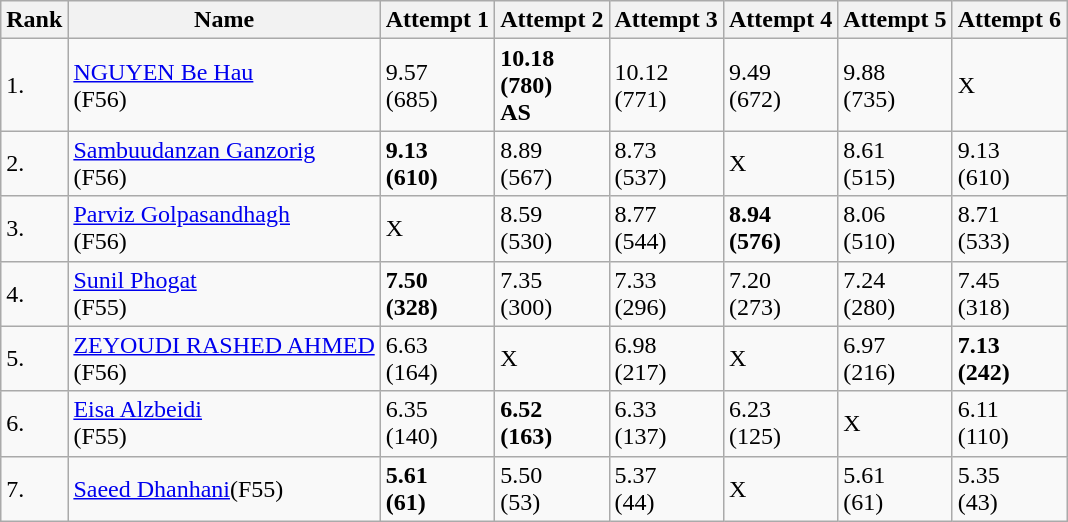<table class="wikitable">
<tr>
<th>Rank</th>
<th>Name</th>
<th>Attempt 1</th>
<th>Attempt 2</th>
<th>Attempt 3</th>
<th>Attempt 4</th>
<th>Attempt 5</th>
<th>Attempt 6</th>
</tr>
<tr>
<td>1.</td>
<td><a href='#'>NGUYEN Be Hau</a><br>(F56)<br></td>
<td>9.57<br>(685)</td>
<td><strong>10.18</strong><br><strong>(780)</strong><br><strong>AS</strong></td>
<td>10.12<br>(771)</td>
<td>9.49<br>(672)</td>
<td>9.88<br>(735)</td>
<td>X</td>
</tr>
<tr>
<td>2.</td>
<td><a href='#'>Sambuudanzan Ganzorig</a><br>(F56)<br></td>
<td><strong>9.13</strong><br><strong>(610)</strong></td>
<td>8.89<br>(567)</td>
<td>8.73<br>(537)</td>
<td>X</td>
<td>8.61<br>(515)</td>
<td>9.13<br>(610)</td>
</tr>
<tr>
<td>3.</td>
<td><a href='#'>Parviz Golpasandhagh</a><br>(F56)<br></td>
<td>X</td>
<td>8.59<br>(530)</td>
<td>8.77<br>(544)</td>
<td><strong>8.94</strong><br><strong>(576)</strong></td>
<td>8.06<br>(510)</td>
<td>8.71<br>(533)</td>
</tr>
<tr>
<td>4.</td>
<td><a href='#'>Sunil Phogat</a><br>(F55)<br></td>
<td><strong>7.50</strong><br><strong>(328)</strong></td>
<td>7.35<br>(300)</td>
<td>7.33<br>(296)</td>
<td>7.20<br>(273)</td>
<td>7.24<br>(280)</td>
<td>7.45<br>(318)</td>
</tr>
<tr>
<td>5.</td>
<td><a href='#'>ZEYOUDI RASHED AHMED</a><br>(F56)<br></td>
<td>6.63<br>(164)</td>
<td>X</td>
<td>6.98<br>(217)</td>
<td>X</td>
<td>6.97<br>(216)</td>
<td><strong>7.13</strong><br><strong>(242)</strong></td>
</tr>
<tr>
<td>6.</td>
<td><a href='#'>Eisa Alzbeidi</a><br>(F55)<br></td>
<td>6.35<br>(140)</td>
<td><strong>6.52</strong><br><strong>(163)</strong></td>
<td>6.33<br>(137)</td>
<td>6.23<br>(125)</td>
<td>X</td>
<td>6.11<br>(110)</td>
</tr>
<tr>
<td>7.</td>
<td><a href='#'>Saeed Dhanhani</a>(F55)<br></td>
<td><strong>5.61</strong><br><strong>(61)</strong></td>
<td>5.50<br>(53)</td>
<td>5.37<br>(44)</td>
<td>X</td>
<td>5.61<br>(61)</td>
<td>5.35<br>(43)</td>
</tr>
</table>
